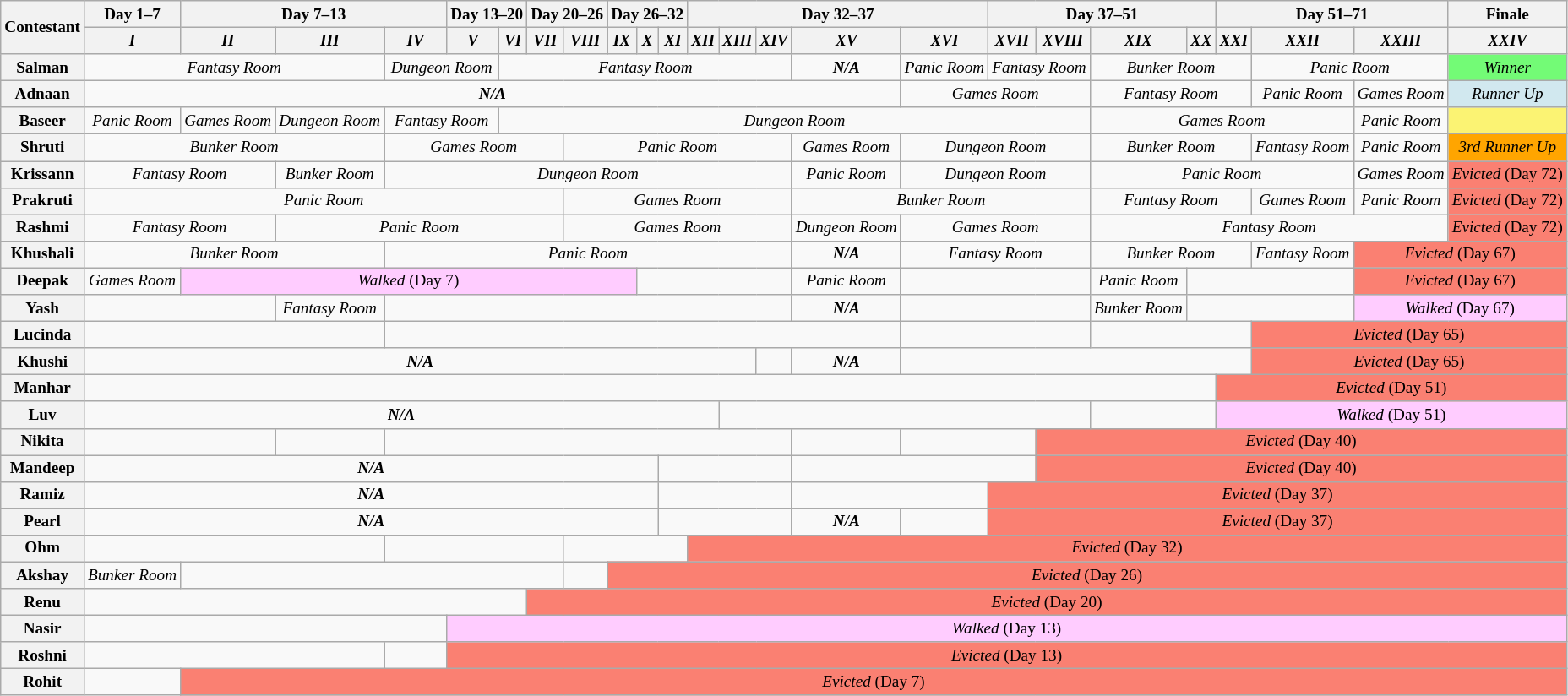<table class="wikitable" style="text-align:center; font-size:80%">
<tr>
<th rowspan=2>Contestant</th>
<th>Day 1–7</th>
<th colspan=3>Day 7–13</th>
<th colspan=2>Day 13–20</th>
<th colspan=2>Day 20–26</th>
<th colspan=3>Day 26–32</th>
<th colspan=5>Day 32–37</th>
<th colspan=4>Day 37–51</th>
<th colspan=3>Day 51–71</th>
<th>Finale</th>
</tr>
<tr>
<th><em>I</em></th>
<th><em>II</em></th>
<th><em>III</em></th>
<th><em>IV</em></th>
<th><em>V</em></th>
<th><em>VI</em></th>
<th><em>VII</em></th>
<th><em>VIII</em></th>
<th><em>IX</em></th>
<th><em>X</em></th>
<th><em>XI</em></th>
<th><em>XII</em></th>
<th><em>XIII</em></th>
<th><em>XIV</em></th>
<th><em>XV</em></th>
<th><em>XVI</em></th>
<th><em>XVII</em></th>
<th><em>XVIII</em></th>
<th><em>XIX</em></th>
<th><em>XX</em></th>
<th><em>XXI</em></th>
<th><em>XXII</em></th>
<th><em>XXIII</em></th>
<th><em>XXIV</em></th>
</tr>
<tr>
<th>Salman</th>
<td colspan=3><em>Fantasy Room</em></td>
<td colspan=2><em>Dungeon Room</em></td>
<td colspan=9><em>Fantasy Room</em></td>
<td><strong><em>N/A</em></strong></td>
<td><em>Panic Room</em></td>
<td colspan=2><em>Fantasy Room</em></td>
<td colspan=3><em>Bunker Room</em></td>
<td colspan=2><em>Panic Room</em></td>
<td style="background:#73FB76;"><em>Winner</em></td>
</tr>
<tr>
<th>Adnaan</th>
<td colspan=15><strong><em>N/A</em></strong></td>
<td colspan=3><em>Games Room</em></td>
<td colspan=3><em>Fantasy Room</em></td>
<td><em>Panic Room</em></td>
<td><em>Games Room</em></td>
<td style="background:#D1E8EF;"><em>Runner Up</em></td>
</tr>
<tr>
<th>Baseer</th>
<td><em>Panic Room</em></td>
<td><em>Games Room</em></td>
<td><em>Dungeon Room</em></td>
<td colspan=2><em>Fantasy Room</em></td>
<td colspan=13><em>Dungeon Room</em></td>
<td colspan=4><em>Games Room</em></td>
<td><em>Panic Room</em></td>
<td style="background:#FBF373;"></td>
</tr>
<tr>
<th>Shruti</th>
<td colspan=3><em>Bunker Room</em></td>
<td colspan=4><em>Games Room</em></td>
<td colspan=7><em>Panic Room</em></td>
<td><em>Games Room</em></td>
<td colspan=3><em>Dungeon Room</em></td>
<td colspan=3><em>Bunker Room</em></td>
<td><em>Fantasy Room</em></td>
<td><em>Panic Room</em></td>
<td bgcolor="Orange"><em>3rd Runner Up</em></td>
</tr>
<tr>
<th>Krissann</th>
<td colspan=2><em>Fantasy Room</em></td>
<td><em>Bunker Room</em></td>
<td colspan=11><em>Dungeon Room</em></td>
<td><em>Panic Room</em></td>
<td colspan=3><em>Dungeon Room</em></td>
<td colspan=4><em>Panic Room</em></td>
<td><em>Games Room</em></td>
<td bgcolor="salmon"><em>Evicted</em> (Day 72)</td>
</tr>
<tr>
<th>Prakruti</th>
<td colspan=7><em>Panic Room</em></td>
<td colspan=7><em>Games Room</em></td>
<td colspan=4><em>Bunker Room</em></td>
<td colspan=3><em>Fantasy Room</em></td>
<td><em>Games Room</em></td>
<td><em>Panic Room</em></td>
<td bgcolor="salmon"><em>Evicted</em> (Day 72)</td>
</tr>
<tr>
<th>Rashmi</th>
<td colspan=2><em>Fantasy Room</em></td>
<td colspan=5><em>Panic Room</em></td>
<td colspan=7><em>Games Room</em></td>
<td><em>Dungeon Room</em></td>
<td colspan=3><em>Games Room</em></td>
<td colspan=5><em>Fantasy Room</em></td>
<td bgcolor="salmon"><em>Evicted</em> (Day 72)</td>
</tr>
<tr>
<th>Khushali</th>
<td colspan=3><em>Bunker Room</em></td>
<td colspan=11><em>Panic Room</em></td>
<td><strong><em>N/A</em></strong></td>
<td colspan=3><em>Fantasy Room</em></td>
<td colspan=3><em>Bunker Room</em></td>
<td><em>Fantasy Room</em></td>
<td colspan=2 bgcolor="salmon"><em>Evicted</em> (Day 67)</td>
</tr>
<tr>
<th>Deepak</th>
<td><em>Games Room</em></td>
<td colspan=8 bgcolor="#fcf"><em>Walked</em> (Day 7)</td>
<td colspan=5></td>
<td><em>Panic Room</em></td>
<td colspan=3></td>
<td><em>Panic Room</em></td>
<td colspan=3></td>
<td colspan=2 bgcolor="salmon"><em>Evicted</em> (Day 67)</td>
</tr>
<tr>
<th>Yash</th>
<td colspan=2></td>
<td><em>Fantasy Room</em></td>
<td colspan=11></td>
<td><strong><em>N/A</em></strong></td>
<td colspan=3></td>
<td><em>Bunker Room</em></td>
<td colspan=3></td>
<td colspan=2 bgcolor="#fcf"><em>Walked</em> (Day 67)</td>
</tr>
<tr>
<th>Lucinda</th>
<td colspan=3></td>
<td colspan=12></td>
<td colspan=3></td>
<td colspan=3></td>
<td colspan=3 bgcolor="salmon"><em>Evicted</em> (Day 65)</td>
</tr>
<tr>
<th>Khushi</th>
<td colspan=13><strong><em>N/A</em></strong></td>
<td></td>
<td><strong><em>N/A</em></strong></td>
<td colspan=6></td>
<td colspan=3 bgcolor="salmon"><em>Evicted</em> (Day 65)</td>
</tr>
<tr>
<th>Manhar</th>
<td colspan=20></td>
<td colspan=4 bgcolor="salmon"><em>Evicted</em> (Day 51)</td>
</tr>
<tr>
<th>Luv</th>
<td colspan=12><strong><em>N/A</em></strong></td>
<td colspan=6></td>
<td colspan=2></td>
<td colspan=4 bgcolor="#fcf"><em>Walked</em> (Day 51)</td>
</tr>
<tr>
<th>Nikita</th>
<td colspan=2></td>
<td></td>
<td colspan=11></td>
<td></td>
<td colspan=2></td>
<td colspan=7 bgcolor="salmon"><em>Evicted</em> (Day 40)</td>
</tr>
<tr>
<th>Mandeep</th>
<td colspan=10><strong><em>N/A</em></strong></td>
<td colspan=4></td>
<td colspan=3></td>
<td colspan=7 bgcolor="salmon"><em>Evicted</em> (Day 40)</td>
</tr>
<tr>
<th>Ramiz</th>
<td colspan=10><strong><em>N/A</em></strong></td>
<td colspan=4></td>
<td colspan=2></td>
<td colspan=8 bgcolor="salmon"><em>Evicted</em> (Day 37)</td>
</tr>
<tr>
<th>Pearl</th>
<td colspan=10><strong><em>N/A</em></strong></td>
<td colspan=4></td>
<td><strong><em>N/A</em></strong></td>
<td></td>
<td colspan=8 bgcolor="salmon"><em>Evicted</em> (Day 37)</td>
</tr>
<tr>
<th>Ohm</th>
<td colspan=3></td>
<td colspan=4></td>
<td colspan=4></td>
<td colspan=13 bgcolor="salmon"><em>Evicted</em> (Day 32)</td>
</tr>
<tr>
<th>Akshay</th>
<td><em>Bunker Room</em></td>
<td colspan=6></td>
<td></td>
<td colspan=16 bgcolor="salmon"><em>Evicted</em> (Day 26)</td>
</tr>
<tr>
<th>Renu</th>
<td colspan=6></td>
<td colspan=18 bgcolor="salmon"><em>Evicted</em> (Day 20)</td>
</tr>
<tr>
<th>Nasir</th>
<td colspan=4></td>
<td colspan=20 bgcolor="#fcf"><em>Walked</em> (Day 13)</td>
</tr>
<tr>
<th>Roshni</th>
<td colspan=3></td>
<td></td>
<td colspan=20 bgcolor="salmon"><em>Evicted</em> (Day 13)</td>
</tr>
<tr>
<th>Rohit</th>
<td></td>
<td colspan=23 bgcolor="salmon"><em>Evicted</em> (Day 7)</td>
</tr>
</table>
